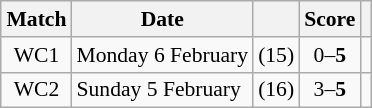<table class="wikitable" style="font-size: 90%; margin: 1em auto 1em auto;">
<tr>
<th>Match</th>
<th>Date</th>
<th></th>
<th>Score</th>
<th></th>
</tr>
<tr>
<td align="center">WC1</td>
<td>Monday 6 February</td>
<td> (15)</td>
<td align="center">0–<strong>5</strong></td>
<td><strong></strong></td>
</tr>
<tr>
<td align="center">WC2</td>
<td>Sunday 5 February</td>
<td> (16)</td>
<td align="center">3–<strong>5</strong></td>
<td><strong></strong></td>
</tr>
</table>
